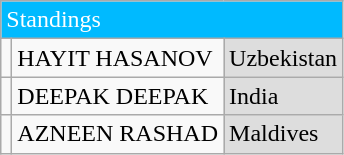<table class="wikitable">
<tr>
<td colspan="3" style="background:#00baff;color:#fff">Standings</td>
</tr>
<tr>
<td></td>
<td>HAYIT HASANOV</td>
<td style="background:#dddddd"> Uzbekistan</td>
</tr>
<tr>
<td></td>
<td>DEEPAK DEEPAK</td>
<td style="background:#dddddd"> India</td>
</tr>
<tr>
<td></td>
<td>AZNEEN RASHAD</td>
<td style="background:#dddddd">Maldives</td>
</tr>
</table>
